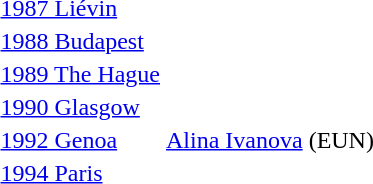<table>
<tr>
<td><a href='#'>1987 Liévin</a><br></td>
<td></td>
<td></td>
<td></td>
</tr>
<tr>
<td><a href='#'>1988 Budapest</a><br></td>
<td></td>
<td></td>
<td></td>
</tr>
<tr>
<td><a href='#'>1989 The Hague</a><br></td>
<td></td>
<td></td>
<td></td>
</tr>
<tr>
<td><a href='#'>1990 Glasgow</a><br></td>
<td></td>
<td></td>
<td></td>
</tr>
<tr>
<td><a href='#'>1992 Genoa</a><br></td>
<td> <a href='#'>Alina Ivanova</a> (EUN)</td>
<td></td>
<td></td>
</tr>
<tr>
<td><a href='#'>1994 Paris</a><br></td>
<td></td>
<td></td>
<td></td>
</tr>
<tr>
</tr>
</table>
